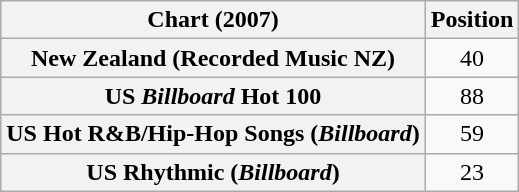<table class="wikitable sortable plainrowheaders" style="text-align:center">
<tr>
<th scope="col">Chart (2007)</th>
<th scope="col">Position</th>
</tr>
<tr>
<th scope="row">New Zealand (Recorded Music NZ)</th>
<td>40</td>
</tr>
<tr>
<th scope="row">US <em>Billboard</em> Hot 100</th>
<td>88</td>
</tr>
<tr>
<th scope="row">US Hot R&B/Hip-Hop Songs (<em>Billboard</em>)</th>
<td>59</td>
</tr>
<tr>
<th scope="row">US Rhythmic (<em>Billboard</em>)</th>
<td>23</td>
</tr>
</table>
